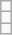<table class="wikitable">
<tr>
<td></td>
</tr>
<tr>
<td></td>
</tr>
<tr>
<td></td>
</tr>
</table>
